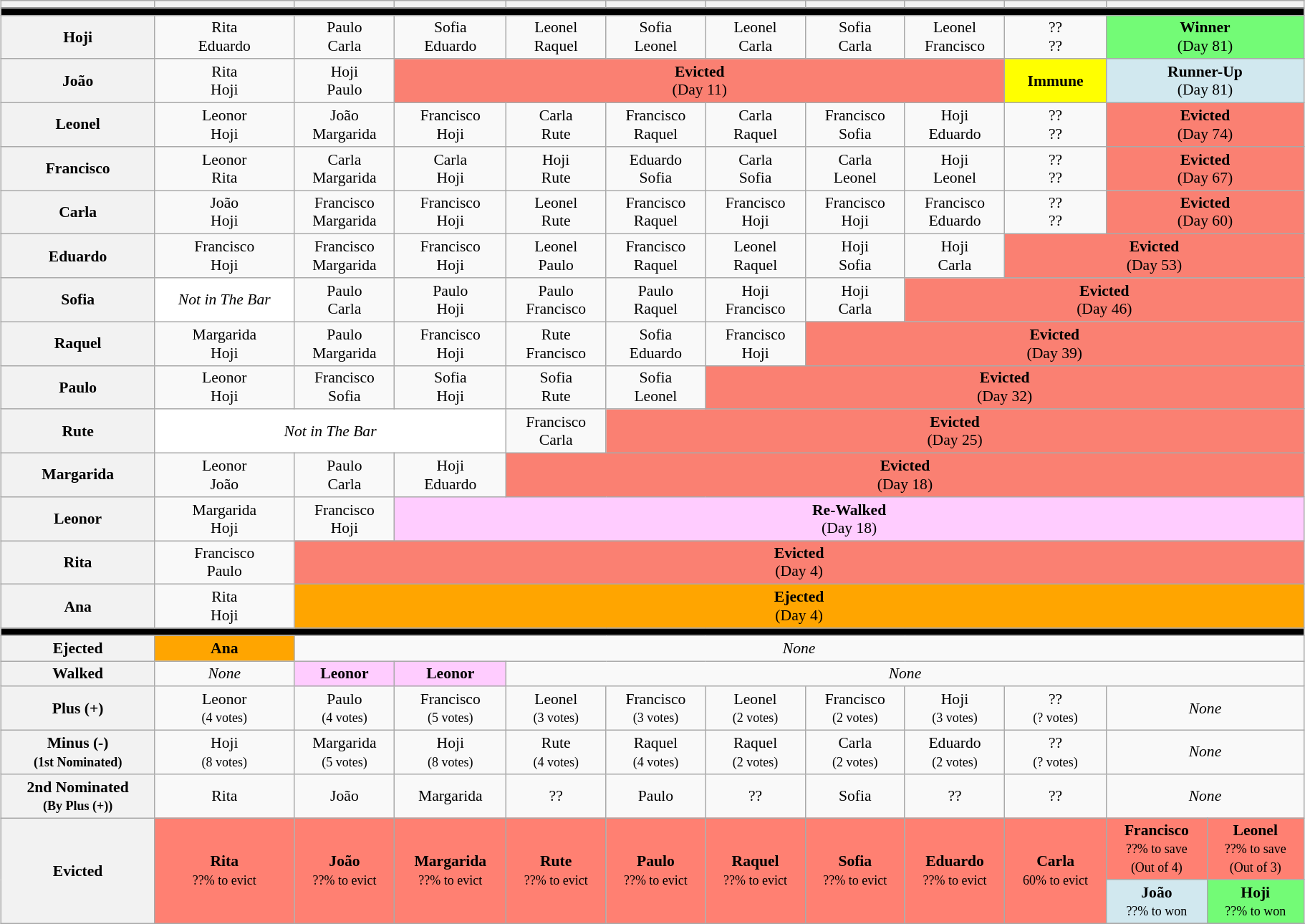<table class="wikitable" style="font-size:90%; text-align:center; width: 96%; margin-left: auto; margin-right: auto;">
<tr>
<th></th>
<th></th>
<th></th>
<th></th>
<th></th>
<th></th>
<th></th>
<th></th>
<th></th>
<th></th>
<th colspan=2></th>
</tr>
<tr>
<th style="background:#000000;" colspan="15"></th>
</tr>
<tr>
<th>Hoji</th>
<td><span>Rita</span><br><span>Eduardo</span></td>
<td><span>Paulo</span><br><span>Carla</span></td>
<td><span>Sofia</span><br><span>Eduardo</span></td>
<td><span>Leonel</span><br><span>Raquel</span></td>
<td><span>Sofia</span><br><span>Leonel</span></td>
<td><span>Leonel</span><br><span>Carla</span></td>
<td><span>Sofia</span><br><span>Carla</span></td>
<td><span>Leonel</span><br><span>Francisco</span></td>
<td><span>??</span><br><span>??</span></td>
<td style="background:#73FB76" colspan=2><strong>Winner</strong> <br> (Day 81)</td>
</tr>
<tr>
<th>João</th>
<td><span>Rita</span><br><span>Hoji</span></td>
<td><span>Hoji</span><br><span>Paulo</span></td>
<td style="background:salmon; text-align:center;" colspan=6><strong>Evicted</strong> <br> (Day 11)</td>
<td style="background:yellow; text-align:center;"><strong>Immune</strong></td>
<td style="background:#D1E8EF" colspan=2><strong>Runner-Up</strong> <br> (Day 81)</td>
</tr>
<tr>
<th>Leonel</th>
<td><span>Leonor</span><br><span>Hoji</span></td>
<td><span>João</span><br><span>Margarida</span></td>
<td><span>Francisco</span><br><span>Hoji</span></td>
<td><span>Carla</span><br><span>Rute</span></td>
<td><span>Francisco</span><br><span>Raquel</span></td>
<td><span>Carla</span><br><span>Raquel</span></td>
<td><span>Francisco</span><br><span>Sofia</span></td>
<td><span>Hoji</span><br><span>Eduardo</span></td>
<td><span>??</span><br><span>??</span></td>
<td style="background:salmon; text-align:center;" colspan=2><strong>Evicted</strong> <br> (Day 74)</td>
</tr>
<tr>
<th>Francisco</th>
<td><span>Leonor</span><br><span>Rita</span></td>
<td><span>Carla</span><br><span>Margarida</span></td>
<td><span>Carla</span><br><span>Hoji</span></td>
<td><span>Hoji</span><br><span>Rute</span></td>
<td><span>Eduardo</span><br><span>Sofia</span></td>
<td><span>Carla</span><br><span>Sofia</span></td>
<td><span>Carla</span><br><span>Leonel</span></td>
<td><span>Hoji</span><br><span>Leonel</span></td>
<td><span>??</span><br><span>??</span></td>
<td style="background:salmon; text-align:center;" colspan=2><strong>Evicted</strong> <br> (Day 67)</td>
</tr>
<tr>
<th>Carla</th>
<td><span>João</span><br><span>Hoji</span></td>
<td><span>Francisco</span><br><span>Margarida</span></td>
<td><span>Francisco</span><br><span>Hoji</span></td>
<td><span>Leonel</span><br><span>Rute</span></td>
<td><span>Francisco</span><br><span>Raquel</span></td>
<td><span>Francisco</span><br><span>Hoji</span></td>
<td><span>Francisco</span><br><span>Hoji</span></td>
<td><span>Francisco</span><br><span>Eduardo</span></td>
<td><span>??</span><br><span>??</span></td>
<td style="background:salmon; text-align:center;" colspan=2><strong>Evicted</strong> <br> (Day 60)</td>
</tr>
<tr>
<th>Eduardo</th>
<td><span>Francisco</span><br><span>Hoji</span></td>
<td><span>Francisco</span><br><span>Margarida</span></td>
<td><span>Francisco</span><br><span>Hoji</span></td>
<td><span>Leonel</span><br><span>Paulo</span></td>
<td><span>Francisco</span><br><span>Raquel</span></td>
<td><span>Leonel</span><br><span>Raquel</span></td>
<td><span>Hoji</span><br><span>Sofia</span></td>
<td><span>Hoji</span><br><span>Carla</span></td>
<td style="background:salmon; text-align:center;" colspan=3><strong>Evicted</strong> <br> (Day 53)</td>
</tr>
<tr>
<th>Sofia</th>
<td style="background:white; text-align:center;"><em>Not in The Bar</em></td>
<td><span>Paulo</span><br><span>Carla</span></td>
<td><span>Paulo</span><br><span>Hoji</span></td>
<td><span>Paulo</span><br><span>Francisco</span></td>
<td><span>Paulo</span><br><span>Raquel</span></td>
<td><span>Hoji</span><br><span>Francisco</span></td>
<td><span>Hoji</span><br><span>Carla</span></td>
<td style="background:salmon; text-align:center;" colspan=4><strong>Evicted</strong> <br> (Day 46)</td>
</tr>
<tr>
<th>Raquel</th>
<td><span>Margarida</span><br><span>Hoji</span></td>
<td><span>Paulo</span><br><span>Margarida</span></td>
<td><span>Francisco</span><br><span>Hoji</span></td>
<td><span>Rute</span><br><span>Francisco</span></td>
<td><span>Sofia</span><br><span>Eduardo</span></td>
<td><span>Francisco</span><br><span>Hoji</span></td>
<td style="background:salmon; text-align:center;" colspan="5"><strong>Evicted</strong> <br> (Day 39)</td>
</tr>
<tr>
<th>Paulo</th>
<td><span>Leonor</span><br><span>Hoji</span></td>
<td><span>Francisco</span><br><span>Sofia</span></td>
<td><span>Sofia</span><br><span>Hoji</span></td>
<td><span>Sofia</span><br><span>Rute</span></td>
<td><span>Sofia</span><br><span>Leonel</span></td>
<td style="background:salmon; text-align:center;" colspan="6"><strong>Evicted</strong> <br> (Day 32)</td>
</tr>
<tr>
<th>Rute</th>
<td style="background:white; text-align:center;" colspan=3><em>Not in The Bar</em></td>
<td><span>Francisco</span><br><span>Carla</span></td>
<td style="background:salmon; text-align:center;" colspan="7"><strong>Evicted</strong> <br> (Day 25)</td>
</tr>
<tr>
<th>Margarida</th>
<td><span>Leonor</span><br><span>João</span></td>
<td><span>Paulo</span><br><span>Carla</span></td>
<td><span>Hoji</span><br><span>Eduardo</span></td>
<td style="background:salmon; text-align:center;" colspan="8"><strong>Evicted</strong> <br> (Day 18)</td>
</tr>
<tr>
<th>Leonor</th>
<td><span>Margarida</span><br><span>Hoji</span></td>
<td><span>Francisco</span><br><span>Hoji</span></td>
<td style="background:#fcf; text-align:center;" colspan=9><strong>Re-Walked</strong> <br> (Day 18)</td>
</tr>
<tr>
<th>Rita</th>
<td><span>Francisco</span><br><span>Paulo</span></td>
<td style="background:salmon; text-align:center;" colspan="10"><strong>Evicted</strong> <br> (Day 4)</td>
</tr>
<tr>
<th>Ana</th>
<td><span>Rita</span><br><span>Hoji</span></td>
<td style="background:orange; text-align:center;" colspan="10"><strong>Ejected</strong> <br> (Day 4)</td>
</tr>
<tr>
<th style="background:#000000;" colspan="15"></th>
</tr>
<tr>
<th>Ejected</th>
<td style="background:orange;"><strong>Ana</strong></td>
<td colspan="10"><em>None</em></td>
</tr>
<tr>
<th>Walked</th>
<td colspan="1"><em>None</em></td>
<td style="background:#fcf;"><strong>Leonor</strong></td>
<td style="background:#fcf;"><strong>Leonor</strong></td>
<td colspan="8"><em>None</em></td>
</tr>
<tr>
<th>Plus (+)</th>
<td><span>Leonor<br><small>(4 votes)</small></span></td>
<td><span>Paulo<br><small>(4 votes)</small></span></td>
<td><span>Francisco<br><small>(5 votes)</small></span></td>
<td><span>Leonel<br><small>(3 votes)</small></span></td>
<td><span>Francisco<br><small>(3 votes)</small></span></td>
<td><span>Leonel<br><small>(2 votes)</small></span></td>
<td><span>Francisco<br><small>(2 votes)</small></span></td>
<td><span>Hoji<br><small>(3 votes)</small></span></td>
<td><span>??<br><small>(? votes)</small></span></td>
<td colspan=2><em>None</em></td>
</tr>
<tr>
<th>Minus (-)<br><small>(1st Nominated)</small></th>
<td><span>Hoji<br><small>(8 votes)</small></span></td>
<td><span>Margarida<br><small>(5 votes)</small></span></td>
<td><span>Hoji<br><small>(8 votes)</small></span></td>
<td><span>Rute<br><small>(4 votes)</small></span></td>
<td><span>Raquel<br><small>(4 votes)</small></span></td>
<td><span>Raquel<br><small>(2 votes)</small></span></td>
<td><span>Carla<br><small>(2 votes)</small></span></td>
<td><span>Eduardo<br><small>(2 votes)</small></span></td>
<td><span>??<br><small>(? votes)</small></span></td>
<td colspan=2><em>None</em></td>
</tr>
<tr>
<th>2nd Nominated<br><small>(By Plus (+))</small></th>
<td>Rita</td>
<td>João</td>
<td>Margarida</td>
<td>??</td>
<td>Paulo</td>
<td>??</td>
<td>Sofia</td>
<td>??</td>
<td>??</td>
<td colspan=2><em>None</em></td>
</tr>
<tr>
<th rowspan="4">Evicted</th>
<td rowspan="4" style="background:#FF8072"><strong>Rita</strong><br><small>??% to evict</small></td>
<td rowspan="4" style="background:#FF8072"><strong>João</strong><br><small>??% to evict</small></td>
<td rowspan="4" style="background:#FF8072"><strong>Margarida</strong><br><small>??% to evict</small></td>
<td rowspan="4" style="background:#FF8072"><strong>Rute</strong><br><small>??% to evict</small></td>
<td rowspan="4" style="background:#FF8072"><strong>Paulo</strong><br><small>??% to evict</small></td>
<td rowspan="4" style="background:#FF8072"><strong>Raquel</strong><br><small>??% to evict</small></td>
<td rowspan="4" style="background:#FF8072"><strong>Sofia</strong><br><small>??% to evict</small></td>
<td rowspan="4" style="background:#FF8072"><strong>Eduardo</strong><br><small>??% to evict</small></td>
<td rowspan="4" style="background:#FF8072"><strong>Carla</strong><br><small>60% to evict</small></td>
<td rowspan="1" style="background:#FF8072"><strong>Francisco</strong><br><small>??% to save<br>(Out of 4)</small></td>
<td rowspan="1" style="background:#FF8072"><strong>Leonel</strong><br><small>??% to save<br>(Out of 3)</small></td>
</tr>
<tr>
<td rowspan="1" style="background:#D1E8EF"><strong>João</strong><br><small>??% to won</small></td>
<td rowspan="1" style="background:#73FB76"><strong>Hoji</strong><br><small>??% to won</small></td>
</tr>
<tr>
</tr>
</table>
